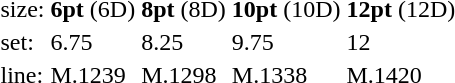<table style="margin-left:40px;">
<tr>
<td>size:</td>
<td><strong>6pt</strong> (6D)</td>
<td><strong>8pt</strong> (8D)</td>
<td><strong>10pt</strong> (10D)</td>
<td><strong>12pt</strong> (12D)</td>
</tr>
<tr>
<td>set:</td>
<td>6.75</td>
<td>8.25</td>
<td>9.75</td>
<td>12</td>
</tr>
<tr>
<td>line:</td>
<td>M.1239</td>
<td>M.1298</td>
<td>M.1338</td>
<td>M.1420</td>
</tr>
</table>
